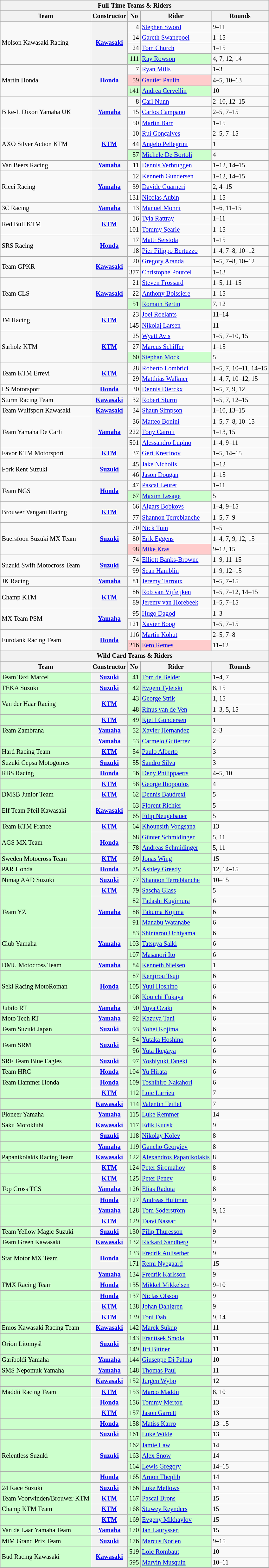<table class="wikitable" style="font-size: 85%;">
<tr>
<th colspan=5><strong>Full-Time Teams & Riders</strong></th>
</tr>
<tr>
<th>Team</th>
<th>Constructor</th>
<th>No</th>
<th>Rider</th>
<th>Rounds</th>
</tr>
<tr>
<td rowspan=4>Molson Kawasaki Racing</td>
<th rowspan=4><a href='#'>Kawasaki</a></th>
<td align="right">4</td>
<td> <a href='#'>Stephen Sword</a></td>
<td>9–11</td>
</tr>
<tr>
<td align="right">14</td>
<td> <a href='#'>Gareth Swanepoel</a></td>
<td>1–15</td>
</tr>
<tr>
<td align="right">24</td>
<td> <a href='#'>Tom Church</a></td>
<td>1–15</td>
</tr>
<tr>
<td style="background:#cfc;" align="right">111</td>
<td style="background:#cfc;"> <a href='#'>Ray Rowson</a></td>
<td>4, 7, 12, 14</td>
</tr>
<tr>
<td rowspan=3>Martin Honda</td>
<th rowspan=3><a href='#'>Honda</a></th>
<td align="right">7</td>
<td> <a href='#'>Ryan Mills</a></td>
<td>1–3</td>
</tr>
<tr>
<td style="background:#ffcccc;" align="right">59</td>
<td style="background:#ffcccc;"> <a href='#'>Gautier Paulin</a></td>
<td>4–5, 10–13</td>
</tr>
<tr>
<td style="background:#cfc;" align="right">141</td>
<td style="background:#cfc;"> <a href='#'>Andrea Cervellin</a></td>
<td>10</td>
</tr>
<tr>
<td rowspan=3>Bike-It Dixon Yamaha UK</td>
<th rowspan=3><a href='#'>Yamaha</a></th>
<td align="right">8</td>
<td> <a href='#'>Carl Nunn</a></td>
<td>2–10, 12–15</td>
</tr>
<tr>
<td align="right">15</td>
<td> <a href='#'>Carlos Campano</a></td>
<td>2–5, 7–15</td>
</tr>
<tr>
<td align="right">50</td>
<td> <a href='#'>Martin Barr</a></td>
<td>1–15</td>
</tr>
<tr>
<td rowspan=3>AXO Silver Action KTM</td>
<th rowspan=3><a href='#'>KTM</a></th>
<td align="right">10</td>
<td> <a href='#'>Rui Gonçalves</a></td>
<td>2–5, 7–15</td>
</tr>
<tr>
<td align="right">44</td>
<td> <a href='#'>Angelo Pellegrini</a></td>
<td>1</td>
</tr>
<tr>
<td style="background:#cfc;" align="right">57</td>
<td style="background:#cfc;"> <a href='#'>Michele De Bortoli</a></td>
<td>4</td>
</tr>
<tr>
<td>Van Beers Racing</td>
<th><a href='#'>Yamaha</a></th>
<td align="right">11</td>
<td> <a href='#'>Dennis Verbruggen</a></td>
<td>1–12, 14–15</td>
</tr>
<tr>
<td rowspan=3>Ricci Racing</td>
<th rowspan=3><a href='#'>Yamaha</a></th>
<td align="right">12</td>
<td> <a href='#'>Kenneth Gundersen</a></td>
<td>1–12, 14–15</td>
</tr>
<tr>
<td align="right">39</td>
<td> <a href='#'>Davide Guarneri</a></td>
<td>2, 4–15</td>
</tr>
<tr>
<td align="right">131</td>
<td> <a href='#'>Nicolas Aubin</a></td>
<td>1–15</td>
</tr>
<tr>
<td>3C Racing</td>
<th><a href='#'>Yamaha</a></th>
<td align="right">13</td>
<td> <a href='#'>Manuel Monni</a></td>
<td>1–6, 11–15</td>
</tr>
<tr>
<td rowspan=2>Red Bull KTM</td>
<th rowspan=2><a href='#'>KTM</a></th>
<td align="right">16</td>
<td> <a href='#'>Tyla Rattray</a></td>
<td>1–11</td>
</tr>
<tr>
<td align="right">101</td>
<td> <a href='#'>Tommy Searle</a></td>
<td>1–15</td>
</tr>
<tr>
<td rowspan=2>SRS Racing</td>
<th rowspan=2><a href='#'>Honda</a></th>
<td align="right">17</td>
<td> <a href='#'>Matti Seistola</a></td>
<td>1–15</td>
</tr>
<tr>
<td align="right">18</td>
<td> <a href='#'>Pier Filippo Bertuzzo</a></td>
<td>1–4, 7–8, 10–12</td>
</tr>
<tr>
<td rowspan=2>Team GPKR</td>
<th rowspan=2><a href='#'>Kawasaki</a></th>
<td align="right">20</td>
<td> <a href='#'>Gregory Aranda</a></td>
<td>1–5, 7–8, 10–12</td>
</tr>
<tr>
<td align="right">377</td>
<td> <a href='#'>Christophe Pourcel</a></td>
<td>1–13</td>
</tr>
<tr>
<td rowspan=3>Team CLS</td>
<th rowspan=3><a href='#'>Kawasaki</a></th>
<td align="right">21</td>
<td> <a href='#'>Steven Frossard</a></td>
<td>1–5, 11–15</td>
</tr>
<tr>
<td align="right">22</td>
<td> <a href='#'>Anthony Boissiere</a></td>
<td>1–15</td>
</tr>
<tr>
<td style="background:#cfc;" align="right">51</td>
<td style="background:#cfc;"> <a href='#'>Romain Bertin</a></td>
<td>7, 12</td>
</tr>
<tr>
<td rowspan=2>JM Racing</td>
<th rowspan=2><a href='#'>KTM</a></th>
<td align="right">23</td>
<td> <a href='#'>Joel Roelants</a></td>
<td>11–14</td>
</tr>
<tr>
<td align="right">145</td>
<td> <a href='#'>Nikolaj Larsen</a></td>
<td>11</td>
</tr>
<tr>
<td rowspan=3>Sarholz KTM</td>
<th rowspan=3><a href='#'>KTM</a></th>
<td align="right">25</td>
<td> <a href='#'>Wyatt Avis</a></td>
<td>1–5, 7–10, 15</td>
</tr>
<tr>
<td align="right">27</td>
<td> <a href='#'>Marcus Schiffer</a></td>
<td>1–15</td>
</tr>
<tr>
<td style="background:#cfc;" align="right">60</td>
<td style="background:#cfc;"> <a href='#'>Stephan Mock</a></td>
<td>5</td>
</tr>
<tr>
<td rowspan=2>Team KTM Errevi</td>
<th rowspan=2><a href='#'>KTM</a></th>
<td align="right">28</td>
<td> <a href='#'>Roberto Lombrici</a></td>
<td>1–5, 7, 10–11, 14–15</td>
</tr>
<tr>
<td align="right">29</td>
<td> <a href='#'>Matthias Walkner</a></td>
<td>1–4, 7, 10–12, 15</td>
</tr>
<tr>
<td>LS Motorsport</td>
<th><a href='#'>Honda</a></th>
<td align="right">30</td>
<td> <a href='#'>Dennis Dierckx</a></td>
<td>1–5, 7, 9, 12</td>
</tr>
<tr>
<td>Sturm Racing Team</td>
<th><a href='#'>Kawasaki</a></th>
<td align="right">32</td>
<td> <a href='#'>Robert Sturm</a></td>
<td>1–5, 7, 12–15</td>
</tr>
<tr>
<td>Team Wulfsport Kawasaki</td>
<th><a href='#'>Kawasaki</a></th>
<td align="right">34</td>
<td> <a href='#'>Shaun Simpson</a></td>
<td>1–10, 13–15</td>
</tr>
<tr>
<td rowspan=3>Team Yamaha De Carli</td>
<th rowspan=3><a href='#'>Yamaha</a></th>
<td align="right">36</td>
<td> <a href='#'>Matteo Bonini</a></td>
<td>1–5, 7–8, 10–15</td>
</tr>
<tr>
<td align="right">222</td>
<td> <a href='#'>Tony Cairoli</a></td>
<td>1–13, 15</td>
</tr>
<tr>
<td align="right">501</td>
<td> <a href='#'>Alessandro Lupino</a></td>
<td>1–4, 9–11</td>
</tr>
<tr>
<td>Favor KTM Motorsport</td>
<th><a href='#'>KTM</a></th>
<td align="right">37</td>
<td> <a href='#'>Gert Krestinov</a></td>
<td>1–5, 14–15</td>
</tr>
<tr>
<td rowspan=2>Fork Rent Suzuki</td>
<th rowspan=2><a href='#'>Suzuki</a></th>
<td align="right">45</td>
<td> <a href='#'>Jake Nicholls</a></td>
<td>1–12</td>
</tr>
<tr>
<td align="right">46</td>
<td> <a href='#'>Jason Dougan</a></td>
<td>1–15</td>
</tr>
<tr>
<td rowspan=2>Team NGS</td>
<th rowspan=2><a href='#'>Honda</a></th>
<td align="right">47</td>
<td> <a href='#'>Pascal Leuret</a></td>
<td>1–11</td>
</tr>
<tr>
<td style="background:#cfc;" align="right">67</td>
<td style="background:#cfc;"> <a href='#'>Maxim Lesage</a></td>
<td>5</td>
</tr>
<tr>
<td rowspan=2>Brouwer Vangani Racing</td>
<th rowspan=2><a href='#'>KTM</a></th>
<td align="right">66</td>
<td> <a href='#'>Aigars Bobkovs</a></td>
<td>1–4, 9–15</td>
</tr>
<tr>
<td align="right">77</td>
<td> <a href='#'>Shannon Terreblanche</a></td>
<td>1–5, 7–9</td>
</tr>
<tr>
<td rowspan=3>Buersfoon Suzuki MX Team</td>
<th rowspan=3><a href='#'>Suzuki</a></th>
<td align="right">70</td>
<td> <a href='#'>Nick Tuin</a></td>
<td>1–5</td>
</tr>
<tr>
<td align="right">80</td>
<td> <a href='#'>Erik Eggens</a></td>
<td>1–4, 7, 9, 12, 15</td>
</tr>
<tr>
<td style="background:#ffcccc;" align="right">98</td>
<td style="background:#ffcccc;"> <a href='#'>Mike Kras</a></td>
<td>9–12, 15</td>
</tr>
<tr>
<td rowspan=2>Suzuki Swift Motocross Team</td>
<th rowspan=2><a href='#'>Suzuki</a></th>
<td align="right">74</td>
<td> <a href='#'>Elliott Banks-Browne</a></td>
<td>1–9, 11–15</td>
</tr>
<tr>
<td align="right">99</td>
<td> <a href='#'>Sean Hamblin</a></td>
<td>1–9, 12–15</td>
</tr>
<tr>
<td>JK Racing</td>
<th><a href='#'>Yamaha</a></th>
<td align="right">81</td>
<td> <a href='#'>Jeremy Tarroux</a></td>
<td>1–5, 7–15</td>
</tr>
<tr>
<td rowspan=2>Champ KTM</td>
<th rowspan=2><a href='#'>KTM</a></th>
<td align="right">86</td>
<td> <a href='#'>Rob van Vijfeijken</a></td>
<td>1–5, 7–12, 14–15</td>
</tr>
<tr>
<td align="right">89</td>
<td> <a href='#'>Jeremy van Horebeek</a></td>
<td>1–5, 7–15</td>
</tr>
<tr>
<td rowspan=2>MX Team PSM</td>
<th rowspan=2><a href='#'>Yamaha</a></th>
<td align="right">95</td>
<td> <a href='#'>Hugo Dagod</a></td>
<td>1–3</td>
</tr>
<tr>
<td align="right">121</td>
<td> <a href='#'>Xavier Boog</a></td>
<td>1–5, 7–15</td>
</tr>
<tr>
<td rowspan=2>Eurotank Racing Team</td>
<th rowspan=2><a href='#'>Honda</a></th>
<td align="right">116</td>
<td> <a href='#'>Martin Kohut</a></td>
<td>2–5, 7–8</td>
</tr>
<tr>
<td style="background:#ffcccc;" align="right">216</td>
<td style="background:#ffcccc;"> <a href='#'>Eero Remes</a></td>
<td>11–12</td>
</tr>
<tr>
<th colspan=5><strong>Wild Card Teams & Riders</strong></th>
</tr>
<tr>
<th>Team</th>
<th>Constructor</th>
<th>No</th>
<th>Rider</th>
<th>Rounds</th>
</tr>
<tr>
<td style="background:#cfc;">Team Taxi Marcel</td>
<th><a href='#'>Suzuki</a></th>
<td style="background:#cfc;" align="right">41</td>
<td style="background:#cfc;"> <a href='#'>Tom de Belder</a></td>
<td>1–4, 7</td>
</tr>
<tr>
<td style="background:#cfc;">TEKA Suzuki</td>
<th><a href='#'>Suzuki</a></th>
<td style="background:#cfc;" align="right">42</td>
<td style="background:#cfc;"> <a href='#'>Evgeni Tyletski</a></td>
<td>8, 15</td>
</tr>
<tr>
<td rowspan=2 style="background:#cfc;">Van der Haar Racing</td>
<th rowspan=2><a href='#'>KTM</a></th>
<td style="background:#cfc;" align="right">43</td>
<td style="background:#cfc;"> <a href='#'>George Strik</a></td>
<td>1, 15</td>
</tr>
<tr>
<td style="background:#cfc;" align="right">48</td>
<td style="background:#cfc;"> <a href='#'>Rinus van de Ven</a></td>
<td>1–3, 5, 15</td>
</tr>
<tr>
<td style="background:#cfc;"></td>
<th><a href='#'>KTM</a></th>
<td style="background:#cfc;" align="right">49</td>
<td style="background:#cfc;"> <a href='#'>Kjetil Gundersen</a></td>
<td>1</td>
</tr>
<tr>
<td style="background:#cfc;">Team Zambrana</td>
<th><a href='#'>Yamaha</a></th>
<td style="background:#cfc;" align="right">52</td>
<td style="background:#cfc;"> <a href='#'>Xavier Hernandez</a></td>
<td>2–3</td>
</tr>
<tr>
<td style="background:#cfc;"></td>
<th><a href='#'>Yamaha</a></th>
<td style="background:#cfc;" align="right">53</td>
<td style="background:#cfc;"> <a href='#'>Carmelo Gutierrez</a></td>
<td>2</td>
</tr>
<tr>
<td style="background:#cfc;">Hard Racing Team</td>
<th><a href='#'>KTM</a></th>
<td style="background:#cfc;" align="right">54</td>
<td style="background:#cfc;"> <a href='#'>Paulo Alberto</a></td>
<td>3</td>
</tr>
<tr>
<td style="background:#cfc;">Suzuki Cepsa Motogomes</td>
<th><a href='#'>Suzuki</a></th>
<td style="background:#cfc;" align="right">55</td>
<td style="background:#cfc;"> <a href='#'>Sandro Silva</a></td>
<td>3</td>
</tr>
<tr>
<td style="background:#cfc;">RBS Racing</td>
<th><a href='#'>Honda</a></th>
<td style="background:#cfc;" align="right">56</td>
<td style="background:#cfc;"> <a href='#'>Deny Philippaerts</a></td>
<td>4–5, 10</td>
</tr>
<tr>
<td style="background:#cfc;"></td>
<th><a href='#'>KTM</a></th>
<td style="background:#cfc;" align="right">58</td>
<td style="background:#cfc;"> <a href='#'>George Iliopoulos</a></td>
<td>4</td>
</tr>
<tr>
<td style="background:#cfc;">DMSB Junior Team</td>
<th><a href='#'>KTM</a></th>
<td style="background:#cfc;" align="right">62</td>
<td style="background:#cfc;"> <a href='#'>Dennis Baudrexl</a></td>
<td>5</td>
</tr>
<tr>
<td rowspan=2 style="background:#cfc;">Elf Team Pfeil Kawasaki</td>
<th rowspan=2><a href='#'>Kawasaki</a></th>
<td style="background:#cfc;" align="right">63</td>
<td style="background:#cfc;"> <a href='#'>Florent Richier</a></td>
<td>5</td>
</tr>
<tr>
<td style="background:#cfc;" align="right">65</td>
<td style="background:#cfc;"> <a href='#'>Filip Neugebauer</a></td>
<td>5</td>
</tr>
<tr>
<td style="background:#cfc;">Team KTM France</td>
<th><a href='#'>KTM</a></th>
<td style="background:#cfc;" align="right">64</td>
<td style="background:#cfc;"> <a href='#'>Khounsith Vongsana</a></td>
<td>13</td>
</tr>
<tr>
<td rowspan=2 style="background:#cfc;">AGS MX Team</td>
<th rowspan=2><a href='#'>Honda</a></th>
<td style="background:#cfc;" align="right">68</td>
<td style="background:#cfc;"> <a href='#'>Günter Schmidinger</a></td>
<td>5, 11</td>
</tr>
<tr>
<td style="background:#cfc;" align="right">78</td>
<td style="background:#cfc;"> <a href='#'>Andreas Schmidinger</a></td>
<td>5, 11</td>
</tr>
<tr>
<td style="background:#cfc;">Sweden Motocross Team</td>
<th><a href='#'>KTM</a></th>
<td style="background:#cfc;" align="right">69</td>
<td style="background:#cfc;"> <a href='#'>Jonas Wing</a></td>
<td>15</td>
</tr>
<tr>
<td style="background:#cfc;">PAR Honda</td>
<th><a href='#'>Honda</a></th>
<td style="background:#cfc;" align="right">75</td>
<td style="background:#cfc;"> <a href='#'>Ashley Greedy</a></td>
<td>12, 14–15</td>
</tr>
<tr>
<td style="background:#cfc;">Nimag AAD Suzuki</td>
<th><a href='#'>Suzuki</a></th>
<td style="background:#cfc;" align="right">77</td>
<td style="background:#cfc;"> <a href='#'>Shannon Terreblanche</a></td>
<td>10–15</td>
</tr>
<tr>
<td style="background:#cfc;"></td>
<th><a href='#'>KTM</a></th>
<td style="background:#cfc;" align="right">79</td>
<td style="background:#cfc;"> <a href='#'>Sascha Glass</a></td>
<td>5</td>
</tr>
<tr>
<td rowspan=3 style="background:#cfc;">Team YZ</td>
<th rowspan=3><a href='#'>Yamaha</a></th>
<td style="background:#cfc;" align="right">82</td>
<td style="background:#cfc;"> <a href='#'>Tadashi Kugimura</a></td>
<td>6</td>
</tr>
<tr>
<td style="background:#cfc;" align="right">88</td>
<td style="background:#cfc;"> <a href='#'>Takuma Kojima</a></td>
<td>6</td>
</tr>
<tr>
<td style="background:#cfc;" align="right">91</td>
<td style="background:#cfc;"> <a href='#'>Manabu Watanabe</a></td>
<td>6</td>
</tr>
<tr>
<td rowspan=3 style="background:#cfc;">Club Yamaha</td>
<th rowspan=3><a href='#'>Yamaha</a></th>
<td style="background:#cfc;" align="right">83</td>
<td style="background:#cfc;"> <a href='#'>Shintarou Uchiyama</a></td>
<td>6</td>
</tr>
<tr>
<td style="background:#cfc;" align="right">103</td>
<td style="background:#cfc;"> <a href='#'>Tatsuya Saiki</a></td>
<td>6</td>
</tr>
<tr>
<td style="background:#cfc;" align="right">107</td>
<td style="background:#cfc;"> <a href='#'>Masanori Ito</a></td>
<td>6</td>
</tr>
<tr>
<td style="background:#cfc;">DMU Motocross Team</td>
<th><a href='#'>Yamaha</a></th>
<td style="background:#cfc;" align="right">84</td>
<td style="background:#cfc;"> <a href='#'>Kenneth Nielsen</a></td>
<td>1</td>
</tr>
<tr>
<td rowspan=3 style="background:#cfc;">Seki Racing MotoRoman</td>
<th rowspan=3><a href='#'>Honda</a></th>
<td style="background:#cfc;" align="right">87</td>
<td style="background:#cfc;"> <a href='#'>Kenjirou Tsuji</a></td>
<td>6</td>
</tr>
<tr>
<td style="background:#cfc;" align="right">105</td>
<td style="background:#cfc;"> <a href='#'>Yuui Hoshino</a></td>
<td>6</td>
</tr>
<tr>
<td style="background:#cfc;" align="right">108</td>
<td style="background:#cfc;"> <a href='#'>Kouichi Fukaya</a></td>
<td>6</td>
</tr>
<tr>
<td style="background:#cfc;">Jubilo RT</td>
<th><a href='#'>Yamaha</a></th>
<td style="background:#cfc;" align="right">90</td>
<td style="background:#cfc;"> <a href='#'>Yuya Ozaki</a></td>
<td>6</td>
</tr>
<tr>
<td style="background:#cfc;">Moto Tech RT</td>
<th><a href='#'>Yamaha</a></th>
<td style="background:#cfc;" align="right">92</td>
<td style="background:#cfc;"> <a href='#'>Kazuya Tani</a></td>
<td>6</td>
</tr>
<tr>
<td style="background:#cfc;">Team Suzuki Japan</td>
<th><a href='#'>Suzuki</a></th>
<td style="background:#cfc;" align="right">93</td>
<td style="background:#cfc;"> <a href='#'>Yohei Kojima</a></td>
<td>6</td>
</tr>
<tr>
<td rowspan=2 style="background:#cfc;">Team SRM</td>
<th rowspan=2><a href='#'>Suzuki</a></th>
<td style="background:#cfc;" align="right">94</td>
<td style="background:#cfc;"> <a href='#'>Yutaka Hoshino</a></td>
<td>6</td>
</tr>
<tr>
<td style="background:#cfc;" align="right">96</td>
<td style="background:#cfc;"> <a href='#'>Yuta Ikegaya</a></td>
<td>6</td>
</tr>
<tr>
<td style="background:#cfc;">SRF Team Blue Eagles</td>
<th><a href='#'>Suzuki</a></th>
<td style="background:#cfc;" align="right">97</td>
<td style="background:#cfc;"> <a href='#'>Yoshiyuki Taneki</a></td>
<td>6</td>
</tr>
<tr>
<td style="background:#cfc;">Team HRC</td>
<th><a href='#'>Honda</a></th>
<td style="background:#cfc;" align="right">104</td>
<td style="background:#cfc;"> <a href='#'>Yu Hirata</a></td>
<td>6</td>
</tr>
<tr>
<td style="background:#cfc;">Team Hammer Honda</td>
<th><a href='#'>Honda</a></th>
<td style="background:#cfc;" align="right">109</td>
<td style="background:#cfc;"> <a href='#'>Toshihiro Nakahori</a></td>
<td>6</td>
</tr>
<tr>
<td style="background:#cfc;"></td>
<th><a href='#'>KTM</a></th>
<td style="background:#cfc;" align="right">112</td>
<td style="background:#cfc;"> <a href='#'>Loic Larrieu</a></td>
<td>7</td>
</tr>
<tr>
<td style="background:#cfc;"></td>
<th><a href='#'>Kawasaki</a></th>
<td style="background:#cfc;" align="right">114</td>
<td style="background:#cfc;"> <a href='#'>Valentin Teillet</a></td>
<td>7</td>
</tr>
<tr>
<td style="background:#cfc;">Pioneer Yamaha</td>
<th><a href='#'>Yamaha</a></th>
<td style="background:#cfc;" align="right">115</td>
<td style="background:#cfc;"> <a href='#'>Luke Remmer</a></td>
<td>14</td>
</tr>
<tr>
<td style="background:#cfc;">Saku Motoklubi</td>
<th><a href='#'>Kawasaki</a></th>
<td style="background:#cfc;" align="right">117</td>
<td style="background:#cfc;"> <a href='#'>Edik Kuusk</a></td>
<td>9</td>
</tr>
<tr>
<td style="background:#cfc;"></td>
<th><a href='#'>Suzuki</a></th>
<td style="background:#cfc;" align="right">118</td>
<td style="background:#cfc;"> <a href='#'>Nikolay Kolev</a></td>
<td>8</td>
</tr>
<tr>
<td style="background:#cfc;"></td>
<th><a href='#'>Yamaha</a></th>
<td style="background:#cfc;" align="right">119</td>
<td style="background:#cfc;"> <a href='#'>Gancho Georgiev</a></td>
<td>8</td>
</tr>
<tr>
<td style="background:#cfc;">Papanikolakis Racing Team</td>
<th><a href='#'>Kawasaki</a></th>
<td style="background:#cfc;" align="right">122</td>
<td style="background:#cfc;"> <a href='#'>Alexandros Papanikolakis</a></td>
<td>8</td>
</tr>
<tr>
<td style="background:#cfc;"></td>
<th><a href='#'>KTM</a></th>
<td style="background:#cfc;" align="right">124</td>
<td style="background:#cfc;"> <a href='#'>Peter Siromahov</a></td>
<td>8</td>
</tr>
<tr>
<td style="background:#cfc;"></td>
<th><a href='#'>KTM</a></th>
<td style="background:#cfc;" align="right">125</td>
<td style="background:#cfc;"> <a href='#'>Peter Penev</a></td>
<td>8</td>
</tr>
<tr>
<td style="background:#cfc;">Top Cross TCS</td>
<th><a href='#'>Yamaha</a></th>
<td style="background:#cfc;" align="right">126</td>
<td style="background:#cfc;"> <a href='#'>Elias Raduta</a></td>
<td>8</td>
</tr>
<tr>
<td style="background:#cfc;"></td>
<th><a href='#'>Honda</a></th>
<td style="background:#cfc;" align="right">127</td>
<td style="background:#cfc;"> <a href='#'>Andreas Hultman</a></td>
<td>9</td>
</tr>
<tr>
<td style="background:#cfc;"></td>
<th><a href='#'>Yamaha</a></th>
<td style="background:#cfc;" align="right">128</td>
<td style="background:#cfc;"> <a href='#'>Tom Söderström</a></td>
<td>9, 15</td>
</tr>
<tr>
<td style="background:#cfc;"></td>
<th><a href='#'>KTM</a></th>
<td style="background:#cfc;" align="right">129</td>
<td style="background:#cfc;"> <a href='#'>Taavi Nassar</a></td>
<td>9</td>
</tr>
<tr>
<td style="background:#cfc;">Team Yellow Magic Suzuki</td>
<th><a href='#'>Suzuki</a></th>
<td style="background:#cfc;" align="right">130</td>
<td style="background:#cfc;"> <a href='#'>Filip Thuresson</a></td>
<td>9</td>
</tr>
<tr>
<td style="background:#cfc;">Team Green Kawasaki</td>
<th><a href='#'>Kawasaki</a></th>
<td style="background:#cfc;" align="right">132</td>
<td style="background:#cfc;"> <a href='#'>Rickard Sandberg</a></td>
<td>9</td>
</tr>
<tr>
<td rowspan=2 style="background:#cfc;">Star Motor MX Team</td>
<th rowspan=2><a href='#'>Honda</a></th>
<td style="background:#cfc;" align="right">133</td>
<td style="background:#cfc;"> <a href='#'>Fredrik Aulisether</a></td>
<td>9</td>
</tr>
<tr>
<td style="background:#cfc;" align="right">171</td>
<td style="background:#cfc;"> <a href='#'>Remi Nyegaard</a></td>
<td>15</td>
</tr>
<tr>
<td style="background:#cfc;"></td>
<th><a href='#'>Yamaha</a></th>
<td style="background:#cfc;" align="right">134</td>
<td style="background:#cfc;"> <a href='#'>Fredrik Karlsson</a></td>
<td>9</td>
</tr>
<tr>
<td style="background:#cfc;">TMX Racing Team</td>
<th><a href='#'>Honda</a></th>
<td style="background:#cfc;" align="right">135</td>
<td style="background:#cfc;"> <a href='#'>Mikkel Mikkelsen</a></td>
<td>9–10</td>
</tr>
<tr>
<td style="background:#cfc;"></td>
<th><a href='#'>Honda</a></th>
<td style="background:#cfc;" align="right">137</td>
<td style="background:#cfc;"> <a href='#'>Niclas Olsson</a></td>
<td>9</td>
</tr>
<tr>
<td style="background:#cfc;"></td>
<th><a href='#'>KTM</a></th>
<td style="background:#cfc;" align="right">138</td>
<td style="background:#cfc;"> <a href='#'>Johan Dahlgren</a></td>
<td>9</td>
</tr>
<tr>
<td style="background:#cfc;"></td>
<th><a href='#'>KTM</a></th>
<td style="background:#cfc;" align="right">139</td>
<td style="background:#cfc;"> <a href='#'>Toni Dahl</a></td>
<td>9, 14</td>
</tr>
<tr>
<td style="background:#cfc;">Emos Kawasaki Racing Team</td>
<th><a href='#'>Kawasaki</a></th>
<td style="background:#cfc;" align="right">142</td>
<td style="background:#cfc;"> <a href='#'>Marek Sukup</a></td>
<td>11</td>
</tr>
<tr>
<td rowspan=2 style="background:#cfc;">Orion Litomyšl</td>
<th rowspan=2><a href='#'>Suzuki</a></th>
<td style="background:#cfc;" align="right">143</td>
<td style="background:#cfc;"> <a href='#'>Frantisek Smola</a></td>
<td>11</td>
</tr>
<tr>
<td style="background:#cfc;" align="right">149</td>
<td style="background:#cfc;"> <a href='#'>Jiri Bittner</a></td>
<td>11</td>
</tr>
<tr>
<td style="background:#cfc;">Gariboldi Yamaha</td>
<th><a href='#'>Yamaha</a></th>
<td style="background:#cfc;" align="right">144</td>
<td style="background:#cfc;"> <a href='#'>Giuseppe Di Palma</a></td>
<td>10</td>
</tr>
<tr>
<td style="background:#cfc;">SMS Nepomuk Yamaha</td>
<th><a href='#'>Yamaha</a></th>
<td style="background:#cfc;" align="right">148</td>
<td style="background:#cfc;"> <a href='#'>Thomas Paul</a></td>
<td>11</td>
</tr>
<tr>
<td style="background:#cfc;"></td>
<th><a href='#'>Kawasaki</a></th>
<td style="background:#cfc;" align="right">152</td>
<td style="background:#cfc;"> <a href='#'>Jurgen Wybo</a></td>
<td>12</td>
</tr>
<tr>
<td style="background:#cfc;">Maddii Racing Team</td>
<th><a href='#'>KTM</a></th>
<td style="background:#cfc;" align="right">153</td>
<td style="background:#cfc;"> <a href='#'>Marco Maddii</a></td>
<td>8, 10</td>
</tr>
<tr>
<td style="background:#cfc;"></td>
<th><a href='#'>Honda</a></th>
<td style="background:#cfc;" align="right">156</td>
<td style="background:#cfc;"> <a href='#'>Tommy Merton</a></td>
<td>13</td>
</tr>
<tr>
<td style="background:#cfc;"></td>
<th><a href='#'>KTM</a></th>
<td style="background:#cfc;" align="right">157</td>
<td style="background:#cfc;"> <a href='#'>Jason Garrett</a></td>
<td>13</td>
</tr>
<tr>
<td style="background:#cfc;"></td>
<th><a href='#'>Honda</a></th>
<td style="background:#cfc;" align="right">158</td>
<td style="background:#cfc;"> <a href='#'>Matiss Karro</a></td>
<td>13–15</td>
</tr>
<tr>
<td style="background:#cfc;"></td>
<th><a href='#'>Suzuki</a></th>
<td style="background:#cfc;" align="right">161</td>
<td style="background:#cfc;"> <a href='#'>Luke Wilde</a></td>
<td>13</td>
</tr>
<tr>
<td rowspan=3 style="background:#cfc;">Relentless Suzuki</td>
<th rowspan=3><a href='#'>Suzuki</a></th>
<td style="background:#cfc;" align="right">162</td>
<td style="background:#cfc;"> <a href='#'>Jamie Law</a></td>
<td>14</td>
</tr>
<tr>
<td style="background:#cfc;" align="right">163</td>
<td style="background:#cfc;"> <a href='#'>Alex Snow</a></td>
<td>14</td>
</tr>
<tr>
<td style="background:#cfc;" align="right">164</td>
<td style="background:#cfc;"> <a href='#'>Lewis Gregory</a></td>
<td>14–15</td>
</tr>
<tr>
<td style="background:#cfc;"></td>
<th><a href='#'>Honda</a></th>
<td style="background:#cfc;" align="right">165</td>
<td style="background:#cfc;"> <a href='#'>Arnon Theplib</a></td>
<td>14</td>
</tr>
<tr>
<td style="background:#cfc;">24 Race Suzuki</td>
<th><a href='#'>Suzuki</a></th>
<td style="background:#cfc;" align="right">166</td>
<td style="background:#cfc;"> <a href='#'>Luke Mellows</a></td>
<td>14</td>
</tr>
<tr>
<td style="background:#cfc;">Team Voorwinden/Brouwer KTM</td>
<th><a href='#'>KTM</a></th>
<td style="background:#cfc;" align="right">167</td>
<td style="background:#cfc;"> <a href='#'>Pascal Brons</a></td>
<td>15</td>
</tr>
<tr>
<td style="background:#cfc;">Champ KTM Team</td>
<th><a href='#'>KTM</a></th>
<td style="background:#cfc;" align="right">168</td>
<td style="background:#cfc;"> <a href='#'>Stuwey Reynders</a></td>
<td>15</td>
</tr>
<tr>
<td style="background:#cfc;"></td>
<th><a href='#'>KTM</a></th>
<td style="background:#cfc;" align="right">169</td>
<td style="background:#cfc;"> <a href='#'>Evgeny Mikhaylov</a></td>
<td>15</td>
</tr>
<tr>
<td style="background:#cfc;">Van de Laar Yamaha Team</td>
<th><a href='#'>Yamaha</a></th>
<td style="background:#cfc;" align="right">170</td>
<td style="background:#cfc;"> <a href='#'>Jan Lauryssen</a></td>
<td>15</td>
</tr>
<tr>
<td style="background:#cfc;">MtM Grand Prix Team</td>
<th><a href='#'>Suzuki</a></th>
<td style="background:#cfc;" align="right">176</td>
<td style="background:#cfc;"> <a href='#'>Marcus Norlen</a></td>
<td>9–15</td>
</tr>
<tr>
<td rowspan=2 style="background:#cfc;">Bud Racing Kawasaki</td>
<th rowspan=2><a href='#'>Kawasaki</a></th>
<td style="background:#cfc;" align="right">519</td>
<td style="background:#cfc;"> <a href='#'>Loic Rombaut</a></td>
<td>10</td>
</tr>
<tr>
<td style="background:#cfc;" align="right">595</td>
<td style="background:#cfc;"> <a href='#'>Marvin Musquin</a></td>
<td>10–11</td>
</tr>
<tr>
</tr>
</table>
